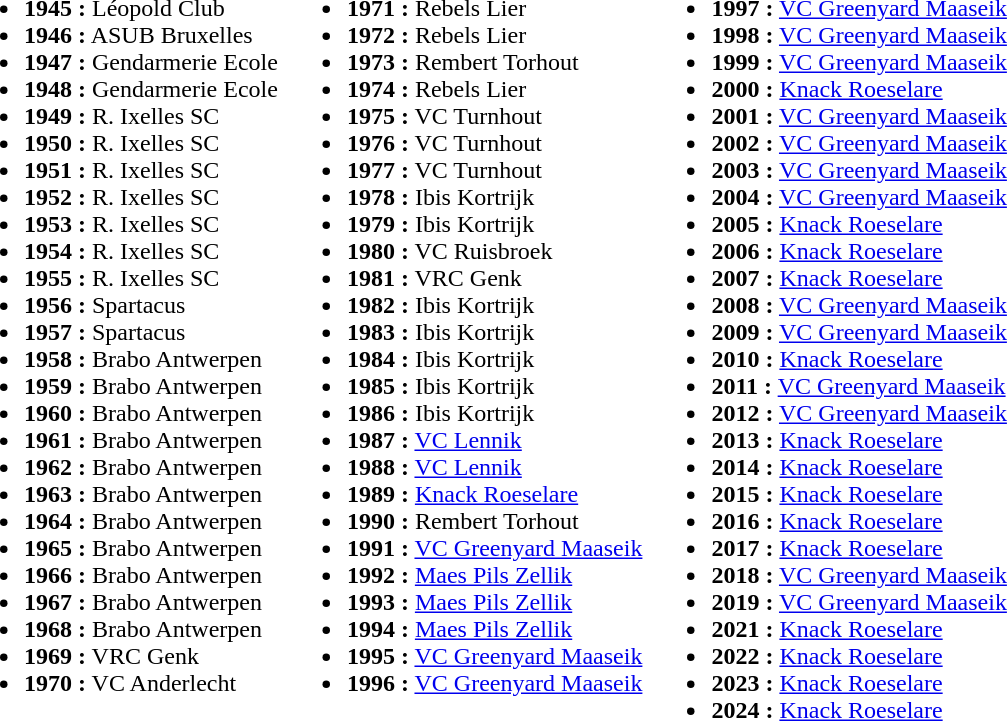<table border="0" cellpadding="2">
<tr valign="top">
<td><br><ul><li><strong>1945 :</strong> Léopold Club</li><li><strong>1946 :</strong> ASUB Bruxelles</li><li><strong>1947 :</strong> Gendarmerie Ecole</li><li><strong>1948 :</strong> Gendarmerie Ecole</li><li><strong>1949 :</strong> R. Ixelles SC</li><li><strong>1950 :</strong> R. Ixelles SC</li><li><strong>1951 :</strong> R. Ixelles SC</li><li><strong>1952 :</strong> R. Ixelles SC</li><li><strong>1953 :</strong> R. Ixelles SC</li><li><strong>1954 :</strong> R. Ixelles SC</li><li><strong>1955 :</strong> R. Ixelles SC</li><li><strong>1956 :</strong> Spartacus</li><li><strong>1957 :</strong> Spartacus</li><li><strong>1958 :</strong> Brabo Antwerpen</li><li><strong>1959 :</strong> Brabo Antwerpen</li><li><strong>1960 :</strong> Brabo Antwerpen</li><li><strong>1961 :</strong> Brabo Antwerpen</li><li><strong>1962 :</strong> Brabo Antwerpen</li><li><strong>1963 :</strong> Brabo Antwerpen</li><li><strong>1964 :</strong> Brabo Antwerpen</li><li><strong>1965 :</strong> Brabo Antwerpen</li><li><strong>1966 :</strong> Brabo Antwerpen</li><li><strong>1967 :</strong> Brabo Antwerpen</li><li><strong>1968 :</strong> Brabo Antwerpen</li><li><strong>1969 :</strong> VRC Genk</li><li><strong>1970 :</strong> VC Anderlecht</li></ul></td>
<td><br><ul><li><strong>1971 :</strong> Rebels Lier</li><li><strong>1972 :</strong> Rebels Lier</li><li><strong>1973 :</strong> Rembert Torhout</li><li><strong>1974 :</strong> Rebels Lier</li><li><strong>1975 :</strong> VC Turnhout</li><li><strong>1976 :</strong> VC Turnhout</li><li><strong>1977 :</strong> VC Turnhout</li><li><strong>1978 :</strong> Ibis Kortrijk</li><li><strong>1979 :</strong> Ibis Kortrijk</li><li><strong>1980 :</strong> VC Ruisbroek</li><li><strong>1981 :</strong> VRC Genk</li><li><strong>1982 :</strong> Ibis Kortrijk</li><li><strong>1983 :</strong> Ibis Kortrijk</li><li><strong>1984 :</strong> Ibis Kortrijk</li><li><strong>1985 :</strong> Ibis Kortrijk</li><li><strong>1986 :</strong> Ibis Kortrijk</li><li><strong>1987 :</strong> <a href='#'>VC Lennik</a></li><li><strong>1988 :</strong> <a href='#'>VC Lennik</a></li><li><strong>1989 :</strong> <a href='#'>Knack Roeselare</a></li><li><strong>1990 :</strong> Rembert Torhout</li><li><strong>1991 :</strong> <a href='#'>VC Greenyard Maaseik</a></li><li><strong>1992 :</strong> <a href='#'>Maes Pils Zellik</a></li><li><strong>1993 :</strong> <a href='#'>Maes Pils Zellik</a></li><li><strong>1994 :</strong> <a href='#'>Maes Pils Zellik</a></li><li><strong>1995 :</strong> <a href='#'>VC Greenyard Maaseik</a></li><li><strong>1996 :</strong> <a href='#'>VC Greenyard Maaseik</a></li></ul></td>
<td><br><ul><li><strong>1997 :</strong> <a href='#'>VC Greenyard Maaseik</a></li><li><strong>1998 :</strong> <a href='#'>VC Greenyard Maaseik</a></li><li><strong>1999 :</strong> <a href='#'>VC Greenyard Maaseik</a></li><li><strong>2000 :</strong> <a href='#'>Knack Roeselare</a></li><li><strong>2001 :</strong> <a href='#'>VC Greenyard Maaseik</a></li><li><strong>2002 :</strong> <a href='#'>VC Greenyard Maaseik</a></li><li><strong>2003 :</strong> <a href='#'>VC Greenyard Maaseik</a></li><li><strong>2004 :</strong> <a href='#'>VC Greenyard Maaseik</a></li><li><strong>2005 :</strong> <a href='#'>Knack Roeselare</a></li><li><strong>2006 :</strong> <a href='#'>Knack Roeselare</a></li><li><strong>2007 :</strong> <a href='#'>Knack Roeselare</a></li><li><strong>2008 :</strong> <a href='#'>VC Greenyard Maaseik</a></li><li><strong>2009 :</strong> <a href='#'>VC Greenyard Maaseik</a></li><li><strong>2010 :</strong> <a href='#'>Knack Roeselare</a></li><li><strong>2011 :</strong> <a href='#'>VC Greenyard Maaseik</a></li><li><strong>2012 :</strong> <a href='#'>VC Greenyard Maaseik</a></li><li><strong>2013 :</strong> <a href='#'>Knack Roeselare</a></li><li><strong>2014 :</strong> <a href='#'>Knack Roeselare</a></li><li><strong>2015 :</strong> <a href='#'>Knack Roeselare</a></li><li><strong>2016 :</strong> <a href='#'>Knack Roeselare</a></li><li><strong>2017 :</strong> <a href='#'>Knack Roeselare</a></li><li><strong>2018 :</strong> <a href='#'>VC Greenyard Maaseik</a></li><li><strong>2019 :</strong> <a href='#'>VC Greenyard Maaseik</a></li><li><strong>2021 :</strong> <a href='#'>Knack Roeselare</a></li><li><strong>2022 :</strong> <a href='#'>Knack Roeselare</a></li><li><strong>2023 :</strong> <a href='#'>Knack Roeselare</a></li><li><strong>2024 :</strong> <a href='#'>Knack Roeselare</a></li></ul></td>
</tr>
</table>
